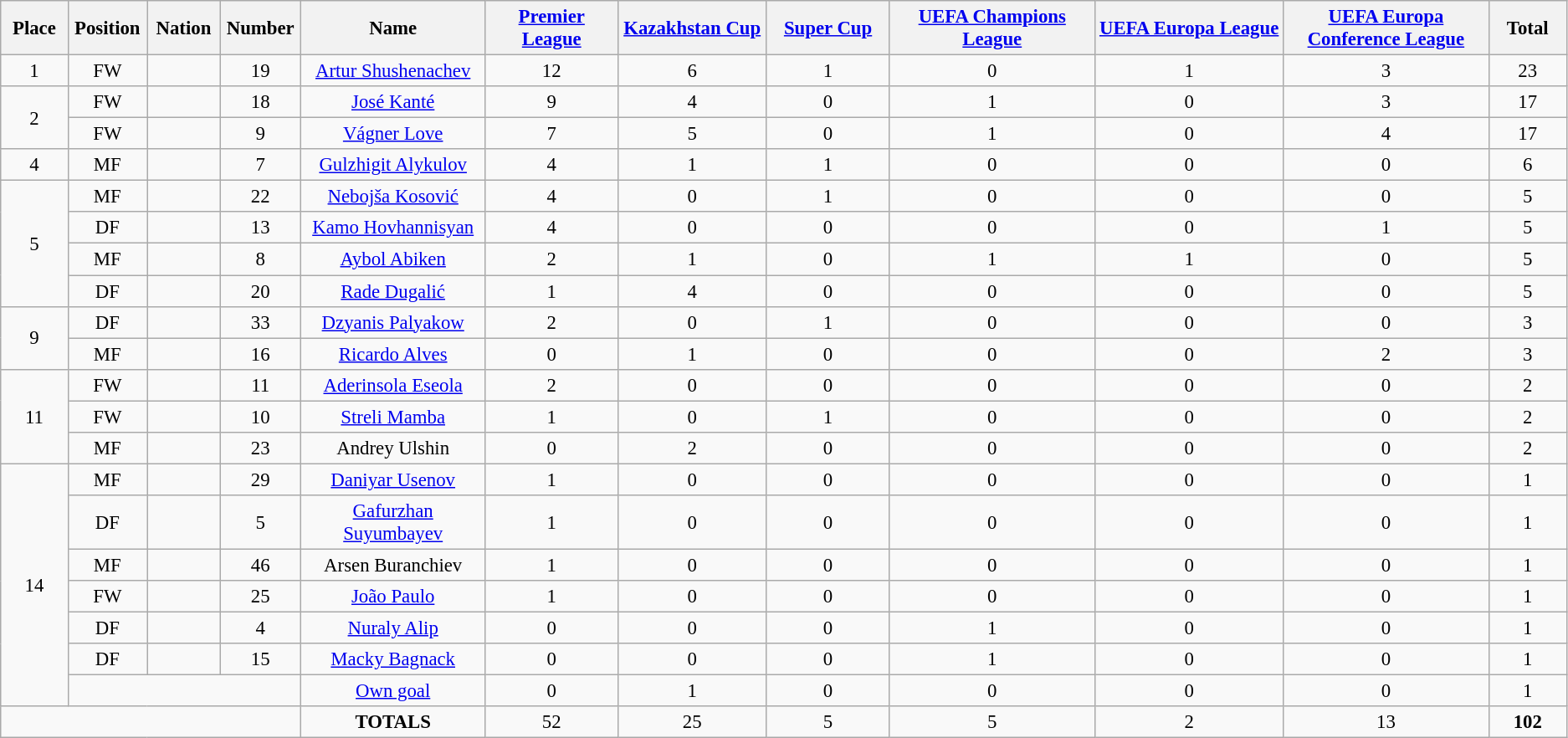<table class="wikitable" style="font-size: 95%; text-align: center;">
<tr>
<th width=60>Place</th>
<th width=60>Position</th>
<th width=60>Nation</th>
<th width=60>Number</th>
<th width=200>Name</th>
<th width=150><a href='#'>Premier League</a></th>
<th width=150><a href='#'>Kazakhstan Cup</a></th>
<th width=150><a href='#'>Super Cup</a></th>
<th width=250><a href='#'>UEFA Champions League</a></th>
<th width=250><a href='#'>UEFA Europa League</a></th>
<th width=250><a href='#'>UEFA Europa Conference League</a></th>
<th width=80>Total</th>
</tr>
<tr>
<td>1</td>
<td>FW</td>
<td></td>
<td>19</td>
<td><a href='#'>Artur Shushenachev</a></td>
<td>12</td>
<td>6</td>
<td>1</td>
<td>0</td>
<td>1</td>
<td>3</td>
<td>23</td>
</tr>
<tr>
<td rowspan="2">2</td>
<td>FW</td>
<td></td>
<td>18</td>
<td><a href='#'>José Kanté</a></td>
<td>9</td>
<td>4</td>
<td>0</td>
<td>1</td>
<td>0</td>
<td>3</td>
<td>17</td>
</tr>
<tr>
<td>FW</td>
<td></td>
<td>9</td>
<td><a href='#'>Vágner Love</a></td>
<td>7</td>
<td>5</td>
<td>0</td>
<td>1</td>
<td>0</td>
<td>4</td>
<td>17</td>
</tr>
<tr>
<td>4</td>
<td>MF</td>
<td></td>
<td>7</td>
<td><a href='#'>Gulzhigit Alykulov</a></td>
<td>4</td>
<td>1</td>
<td>1</td>
<td>0</td>
<td>0</td>
<td>0</td>
<td>6</td>
</tr>
<tr>
<td rowspan="4">5</td>
<td>MF</td>
<td></td>
<td>22</td>
<td><a href='#'>Nebojša Kosović</a></td>
<td>4</td>
<td>0</td>
<td>1</td>
<td>0</td>
<td>0</td>
<td>0</td>
<td>5</td>
</tr>
<tr>
<td>DF</td>
<td></td>
<td>13</td>
<td><a href='#'>Kamo Hovhannisyan</a></td>
<td>4</td>
<td>0</td>
<td>0</td>
<td>0</td>
<td>0</td>
<td>1</td>
<td>5</td>
</tr>
<tr>
<td>MF</td>
<td></td>
<td>8</td>
<td><a href='#'>Aybol Abiken</a></td>
<td>2</td>
<td>1</td>
<td>0</td>
<td>1</td>
<td>1</td>
<td>0</td>
<td>5</td>
</tr>
<tr>
<td>DF</td>
<td></td>
<td>20</td>
<td><a href='#'>Rade Dugalić</a></td>
<td>1</td>
<td>4</td>
<td>0</td>
<td>0</td>
<td>0</td>
<td>0</td>
<td>5</td>
</tr>
<tr>
<td rowspan="2">9</td>
<td>DF</td>
<td></td>
<td>33</td>
<td><a href='#'>Dzyanis Palyakow</a></td>
<td>2</td>
<td>0</td>
<td>1</td>
<td>0</td>
<td>0</td>
<td>0</td>
<td>3</td>
</tr>
<tr>
<td>MF</td>
<td></td>
<td>16</td>
<td><a href='#'>Ricardo Alves</a></td>
<td>0</td>
<td>1</td>
<td>0</td>
<td>0</td>
<td>0</td>
<td>2</td>
<td>3</td>
</tr>
<tr>
<td rowspan="3">11</td>
<td>FW</td>
<td></td>
<td>11</td>
<td><a href='#'>Aderinsola Eseola</a></td>
<td>2</td>
<td>0</td>
<td>0</td>
<td>0</td>
<td>0</td>
<td>0</td>
<td>2</td>
</tr>
<tr>
<td>FW</td>
<td></td>
<td>10</td>
<td><a href='#'>Streli Mamba</a></td>
<td>1</td>
<td>0</td>
<td>1</td>
<td>0</td>
<td>0</td>
<td>0</td>
<td>2</td>
</tr>
<tr>
<td>MF</td>
<td></td>
<td>23</td>
<td>Andrey Ulshin</td>
<td>0</td>
<td>2</td>
<td>0</td>
<td>0</td>
<td>0</td>
<td>0</td>
<td>2</td>
</tr>
<tr>
<td rowspan="7">14</td>
<td>MF</td>
<td></td>
<td>29</td>
<td><a href='#'>Daniyar Usenov</a></td>
<td>1</td>
<td>0</td>
<td>0</td>
<td>0</td>
<td>0</td>
<td>0</td>
<td>1</td>
</tr>
<tr>
<td>DF</td>
<td></td>
<td>5</td>
<td><a href='#'>Gafurzhan Suyumbayev</a></td>
<td>1</td>
<td>0</td>
<td>0</td>
<td>0</td>
<td>0</td>
<td>0</td>
<td>1</td>
</tr>
<tr>
<td>MF</td>
<td></td>
<td>46</td>
<td>Arsen Buranchiev</td>
<td>1</td>
<td>0</td>
<td>0</td>
<td>0</td>
<td>0</td>
<td>0</td>
<td>1</td>
</tr>
<tr>
<td>FW</td>
<td></td>
<td>25</td>
<td><a href='#'>João Paulo</a></td>
<td>1</td>
<td>0</td>
<td>0</td>
<td>0</td>
<td>0</td>
<td>0</td>
<td>1</td>
</tr>
<tr>
<td>DF</td>
<td></td>
<td>4</td>
<td><a href='#'>Nuraly Alip</a></td>
<td>0</td>
<td>0</td>
<td>0</td>
<td>1</td>
<td>0</td>
<td>0</td>
<td>1</td>
</tr>
<tr>
<td>DF</td>
<td></td>
<td>15</td>
<td><a href='#'>Macky Bagnack</a></td>
<td>0</td>
<td>0</td>
<td>0</td>
<td>1</td>
<td>0</td>
<td>0</td>
<td>1</td>
</tr>
<tr>
<td colspan="3"></td>
<td><a href='#'>Own goal</a></td>
<td>0</td>
<td>1</td>
<td>0</td>
<td>0</td>
<td>0</td>
<td>0</td>
<td>1</td>
</tr>
<tr>
<td colspan="4"></td>
<td><strong>TOTALS</strong></td>
<td>52</td>
<td>25</td>
<td>5</td>
<td>5</td>
<td>2</td>
<td>13</td>
<td><strong>102</strong></td>
</tr>
</table>
